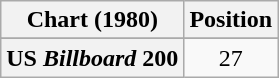<table class="wikitable plainrowheaders">
<tr>
<th>Chart (1980)</th>
<th>Position</th>
</tr>
<tr>
</tr>
<tr>
<th scope="row">US <em>Billboard</em> 200</th>
<td align="center">27</td>
</tr>
</table>
